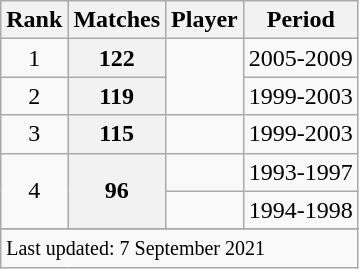<table class="wikitable plainrowheaders sortable">
<tr>
<th scope=col>Rank</th>
<th scope=col>Matches</th>
<th scope=col>Player</th>
<th scope=col>Period</th>
</tr>
<tr>
<td align=center>1</td>
<th scope=row style=text-align:center;>122</th>
<td rowspan=2></td>
<td>2005-2009</td>
</tr>
<tr>
<td align=center>2</td>
<th scope=row style=text-align:center;>119</th>
<td>1999-2003</td>
</tr>
<tr>
<td align=center>3</td>
<th scope=row style=text-align:center;>115</th>
<td></td>
<td>1999-2003</td>
</tr>
<tr>
<td align=center rowspan=2>4</td>
<th scope=row style=text-align:center; rowspan=2>96</th>
<td></td>
<td>1993-1997</td>
</tr>
<tr>
<td></td>
<td>1994-1998</td>
</tr>
<tr>
</tr>
<tr class=sortbottom>
<td colspan=4><small>Last updated: 7 September 2021</small></td>
</tr>
</table>
